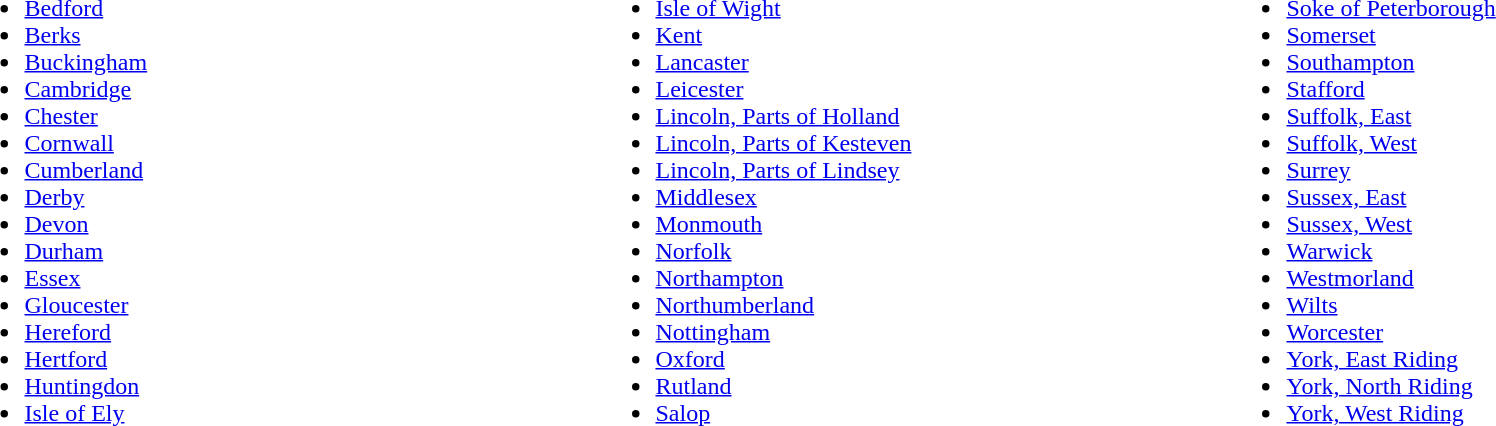<table width="100%">
<tr>
<td width="33%"><br><ul><li><a href='#'>Bedford</a></li><li><a href='#'>Berks</a></li><li><a href='#'>Buckingham</a></li><li><a href='#'>Cambridge</a></li><li><a href='#'>Chester</a></li><li><a href='#'>Cornwall</a></li><li><a href='#'>Cumberland</a></li><li><a href='#'>Derby</a></li><li><a href='#'>Devon</a></li><li><a href='#'>Durham</a></li><li><a href='#'>Essex</a></li><li><a href='#'>Gloucester</a></li><li><a href='#'>Hereford</a></li><li><a href='#'>Hertford</a></li><li><a href='#'>Huntingdon</a></li><li><a href='#'>Isle of Ely</a></li></ul></td>
<td width="33%"><br><ul><li><a href='#'>Isle of Wight</a></li><li><a href='#'>Kent</a></li><li><a href='#'>Lancaster</a></li><li><a href='#'>Leicester</a></li><li><a href='#'>Lincoln, Parts of Holland</a></li><li><a href='#'>Lincoln, Parts of Kesteven</a></li><li><a href='#'>Lincoln, Parts of Lindsey</a></li><li><a href='#'>Middlesex</a></li><li><a href='#'>Monmouth</a></li><li><a href='#'>Norfolk</a></li><li><a href='#'>Northampton</a></li><li><a href='#'>Northumberland</a></li><li><a href='#'>Nottingham</a></li><li><a href='#'>Oxford</a></li><li><a href='#'>Rutland</a></li><li><a href='#'>Salop</a></li></ul></td>
<td width="33%"><br><ul><li><a href='#'>Soke of Peterborough</a></li><li><a href='#'>Somerset</a></li><li><a href='#'>Southampton</a></li><li><a href='#'>Stafford</a></li><li><a href='#'>Suffolk, East</a></li><li><a href='#'>Suffolk, West</a></li><li><a href='#'>Surrey</a></li><li><a href='#'>Sussex, East</a></li><li><a href='#'>Sussex, West</a></li><li><a href='#'>Warwick</a></li><li><a href='#'>Westmorland</a></li><li><a href='#'>Wilts</a></li><li><a href='#'>Worcester</a></li><li><a href='#'>York, East Riding</a></li><li><a href='#'>York, North Riding</a></li><li><a href='#'>York, West Riding</a></li></ul></td>
</tr>
</table>
